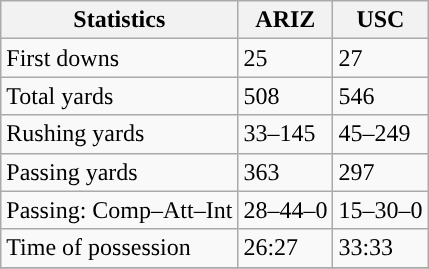<table class="wikitable" style="float: left;">
<tr>
<th>Statistics</th>
<th>ARIZ</th>
<th>USC</th>
</tr>
<tr>
<td>First downs</td>
<td>25</td>
<td>27</td>
</tr>
<tr>
<td>Total yards</td>
<td>508</td>
<td>546</td>
</tr>
<tr>
<td>Rushing yards</td>
<td>33–145</td>
<td>45–249</td>
</tr>
<tr>
<td>Passing yards</td>
<td>363</td>
<td>297</td>
</tr>
<tr>
<td>Passing: Comp–Att–Int</td>
<td>28–44–0</td>
<td>15–30–0</td>
</tr>
<tr>
<td>Time of possession</td>
<td>26:27</td>
<td>33:33</td>
</tr>
<tr>
</tr>
</table>
